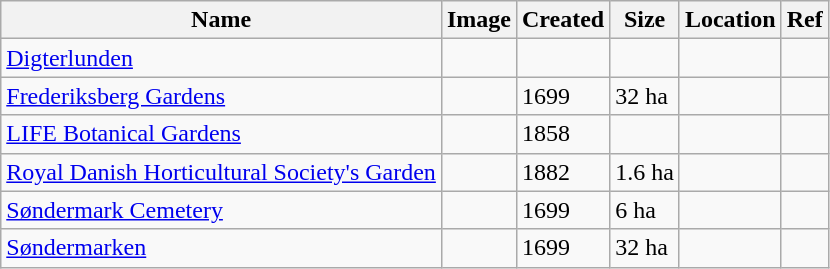<table class="wikitable sortable">
<tr>
<th>Name</th>
<th>Image</th>
<th>Created</th>
<th>Size</th>
<th>Location</th>
<th>Ref</th>
</tr>
<tr>
<td><a href='#'>Digterlunden</a></td>
<td></td>
<td></td>
<td></td>
<td></td>
<td></td>
</tr>
<tr>
<td><a href='#'>Frederiksberg Gardens</a></td>
<td></td>
<td>1699</td>
<td>32 ha</td>
<td></td>
<td></td>
</tr>
<tr>
<td><a href='#'>LIFE Botanical Gardens</a></td>
<td></td>
<td>1858</td>
<td></td>
<td></td>
<td></td>
</tr>
<tr>
<td><a href='#'>Royal Danish Horticultural Society's Garden</a></td>
<td></td>
<td>1882</td>
<td>1.6 ha</td>
<td></td>
<td></td>
</tr>
<tr>
<td><a href='#'>Søndermark Cemetery</a></td>
<td></td>
<td>1699</td>
<td>6 ha</td>
<td></td>
<td></td>
</tr>
<tr>
<td><a href='#'>Søndermarken</a></td>
<td></td>
<td>1699</td>
<td>32 ha</td>
<td></td>
<td></td>
</tr>
</table>
